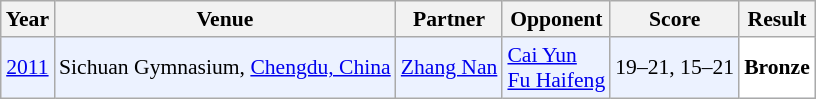<table class="sortable wikitable" style="font-size: 90%;">
<tr>
<th>Year</th>
<th>Venue</th>
<th>Partner</th>
<th>Opponent</th>
<th>Score</th>
<th>Result</th>
</tr>
<tr style="background:#ECF2FF">
<td align="center"><a href='#'>2011</a></td>
<td align="left">Sichuan Gymnasium, <a href='#'>Chengdu, China</a></td>
<td align="left"> <a href='#'>Zhang Nan</a></td>
<td align="left"> <a href='#'>Cai Yun</a> <br>  <a href='#'>Fu Haifeng</a></td>
<td align="left">19–21, 15–21</td>
<td style="text-align:left; background:white"> <strong>Bronze</strong></td>
</tr>
</table>
